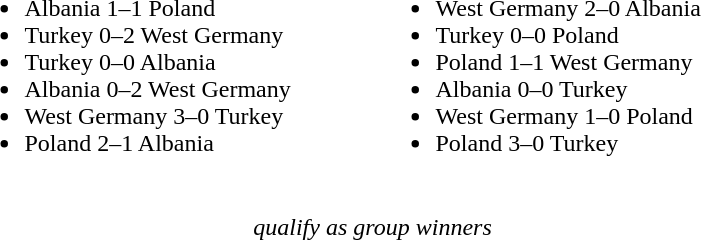<table border=0 width="550">
<tr>
<td valign="middle" align=left width=50%><br><ul><li>Albania 1–1 Poland</li><li>Turkey 0–2 West Germany</li><li>Turkey 0–0 Albania</li><li>Albania 0–2 West Germany</li><li>West Germany 3–0 Turkey</li><li>Poland 2–1 Albania</li></ul></td>
<td valign="middle" align=left width=50%><br><ul><li>West Germany 2–0 Albania</li><li>Turkey 0–0 Poland</li><li>Poland 1–1 West Germany</li><li>Albania 0–0 Turkey</li><li>West Germany 1–0 Poland</li><li>Poland 3–0 Turkey</li></ul></td>
</tr>
<tr>
<td align="center" colspan="2"><br><em> qualify as group winners</em></td>
</tr>
</table>
